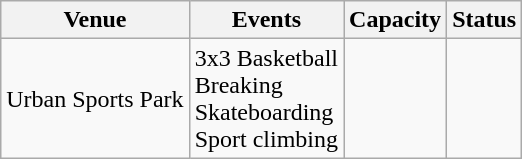<table class="wikitable">
<tr>
<th>Venue</th>
<th>Events</th>
<th>Capacity</th>
<th>Status</th>
</tr>
<tr>
<td>Urban Sports Park</td>
<td>3x3 Basketball<br>Breaking<br>Skateboarding<br>Sport climbing</td>
<td></td>
<td></td>
</tr>
</table>
